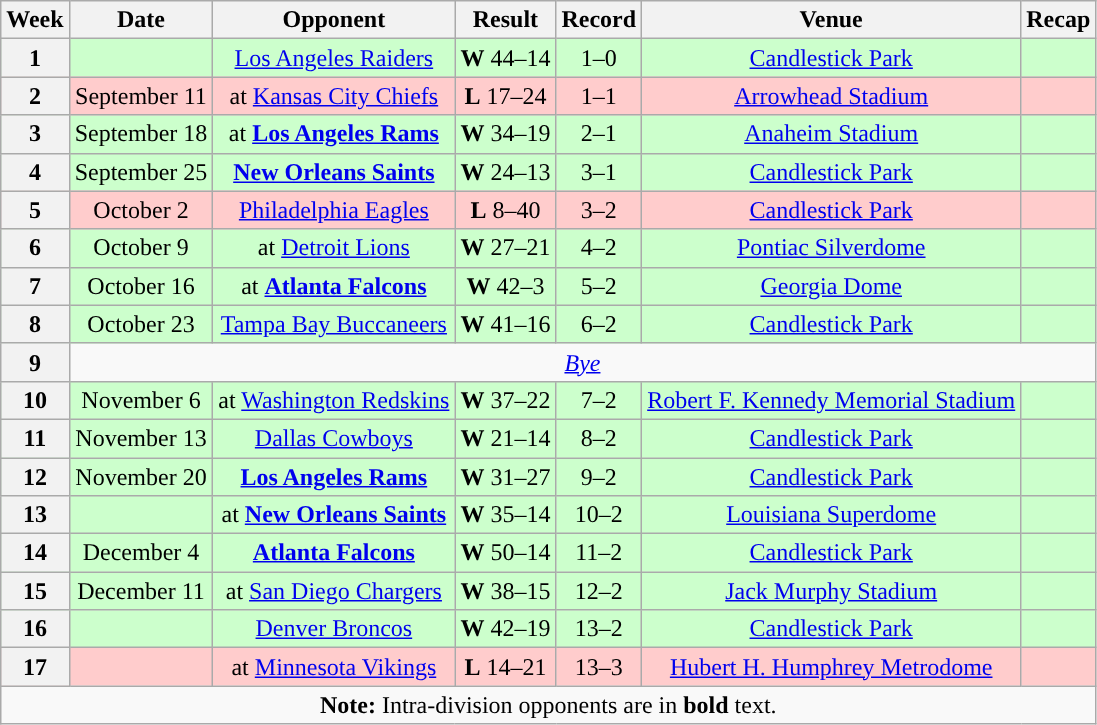<table class="wikitable" style="text-align:center">
<tr>
<th>Week</th>
<th>Date</th>
<th>Opponent</th>
<th>Result</th>
<th>Record</th>
<th>Venue</th>
<th>Recap</th>
</tr>
<tr style="background:#cfc">
<th>1</th>
<td></td>
<td><a href='#'>Los Angeles Raiders</a></td>
<td><strong>W</strong> 44–14</td>
<td>1–0</td>
<td><a href='#'>Candlestick Park</a></td>
<td></td>
</tr>
<tr style="background:#fcc">
<th>2</th>
<td>September 11</td>
<td>at <a href='#'>Kansas City Chiefs</a></td>
<td><strong>L</strong> 17–24</td>
<td>1–1</td>
<td><a href='#'>Arrowhead Stadium</a></td>
<td></td>
</tr>
<tr style="background:#cfc">
<th>3</th>
<td>September 18</td>
<td>at <strong><a href='#'>Los Angeles Rams</a></strong></td>
<td><strong>W</strong> 34–19</td>
<td>2–1</td>
<td><a href='#'>Anaheim Stadium</a></td>
<td></td>
</tr>
<tr style="background:#cfc">
<th>4</th>
<td>September 25</td>
<td><strong><a href='#'>New Orleans Saints</a></strong></td>
<td><strong>W</strong> 24–13</td>
<td>3–1</td>
<td><a href='#'>Candlestick Park</a></td>
<td></td>
</tr>
<tr style="background:#fcc">
<th>5</th>
<td>October 2</td>
<td><a href='#'>Philadelphia Eagles</a></td>
<td><strong>L</strong> 8–40</td>
<td>3–2</td>
<td><a href='#'>Candlestick Park</a></td>
<td></td>
</tr>
<tr style="background:#cfc">
<th>6</th>
<td>October 9</td>
<td>at <a href='#'>Detroit Lions</a></td>
<td><strong>W</strong> 27–21</td>
<td>4–2</td>
<td><a href='#'>Pontiac Silverdome</a></td>
<td></td>
</tr>
<tr style="background:#cfc">
<th>7</th>
<td>October 16</td>
<td>at <strong><a href='#'>Atlanta Falcons</a></strong></td>
<td><strong>W</strong> 42–3</td>
<td>5–2</td>
<td><a href='#'>Georgia Dome</a></td>
<td></td>
</tr>
<tr style="background:#cfc">
<th>8</th>
<td>October 23</td>
<td><a href='#'>Tampa Bay Buccaneers</a></td>
<td><strong>W</strong> 41–16</td>
<td>6–2</td>
<td><a href='#'>Candlestick Park</a></td>
<td></td>
</tr>
<tr>
<th>9</th>
<td colspan=6  align=center><em><a href='#'>Bye</a></em></td>
</tr>
<tr style="background:#cfc">
<th>10</th>
<td>November 6</td>
<td>at <a href='#'>Washington Redskins</a></td>
<td><strong>W</strong>  37–22</td>
<td>7–2</td>
<td><a href='#'>Robert F. Kennedy Memorial Stadium</a></td>
<td></td>
</tr>
<tr style="background:#cfc">
<th>11</th>
<td>November 13</td>
<td><a href='#'>Dallas Cowboys</a></td>
<td><strong>W</strong> 21–14</td>
<td>8–2</td>
<td><a href='#'>Candlestick Park</a></td>
<td></td>
</tr>
<tr style="background:#cfc">
<th>12</th>
<td>November 20</td>
<td><strong><a href='#'>Los Angeles Rams</a></strong></td>
<td><strong>W</strong> 31–27</td>
<td>9–2</td>
<td><a href='#'>Candlestick Park</a></td>
<td></td>
</tr>
<tr style="background:#cfc">
<th>13</th>
<td></td>
<td>at <strong><a href='#'>New Orleans Saints</a></strong></td>
<td><strong>W</strong>  35–14</td>
<td>10–2</td>
<td><a href='#'>Louisiana Superdome</a></td>
<td></td>
</tr>
<tr style="background:#cfc">
<th>14</th>
<td>December 4</td>
<td><strong><a href='#'>Atlanta Falcons</a></strong></td>
<td><strong>W</strong> 50–14</td>
<td>11–2</td>
<td><a href='#'>Candlestick Park</a></td>
<td></td>
</tr>
<tr style="background:#cfc">
<th>15</th>
<td>December 11</td>
<td>at <a href='#'>San Diego Chargers</a></td>
<td><strong>W</strong> 38–15</td>
<td>12–2</td>
<td><a href='#'>Jack Murphy Stadium</a></td>
<td></td>
</tr>
<tr style="background:#cfc">
<th>16</th>
<td></td>
<td><a href='#'>Denver Broncos</a></td>
<td><strong>W</strong> 42–19</td>
<td>13–2</td>
<td><a href='#'>Candlestick Park</a></td>
<td></td>
</tr>
<tr style="background:#fcc">
<th>17</th>
<td></td>
<td>at <a href='#'>Minnesota Vikings</a></td>
<td><strong>L</strong> 14–21</td>
<td>13–3</td>
<td><a href='#'>Hubert H. Humphrey Metrodome</a></td>
<td></td>
</tr>
<tr>
<td colspan="8"><strong>Note:</strong> Intra-division opponents are in <strong>bold</strong> text.</td>
</tr>
</table>
